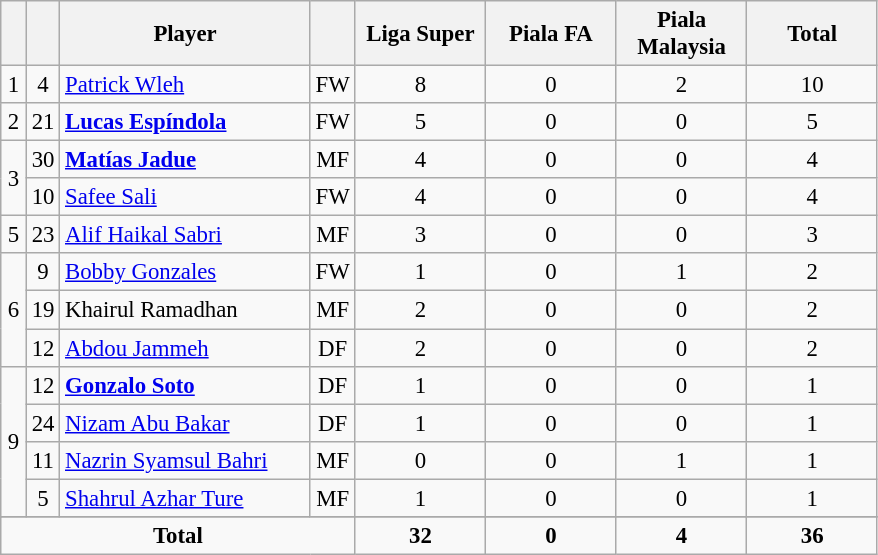<table class="wikitable sortable" style="font-size: 95%; text-align: center;">
<tr>
<th width=10></th>
<th width=10></th>
<th scope=col style="width:160px;"><strong>Player</strong></th>
<th width=10></th>
<th width=80>Liga Super</th>
<th width=80>Piala FA</th>
<th width=80>Piala Malaysia</th>
<th width=80>Total</th>
</tr>
<tr>
<td>1</td>
<td>4</td>
<td align=left> <a href='#'>Patrick Wleh</a></td>
<td>FW</td>
<td>8</td>
<td>0</td>
<td>2</td>
<td>10</td>
</tr>
<tr>
<td>2</td>
<td>21</td>
<td align=left> <strong><a href='#'>Lucas Espíndola</a></strong></td>
<td>FW</td>
<td>5</td>
<td>0</td>
<td>0</td>
<td>5</td>
</tr>
<tr>
<td rowspan=2>3</td>
<td>30</td>
<td align=left> <strong><a href='#'>Matías Jadue</a></strong></td>
<td>MF</td>
<td>4</td>
<td>0</td>
<td>0</td>
<td>4</td>
</tr>
<tr>
<td>10</td>
<td align=left> <a href='#'>Safee Sali</a></td>
<td>FW</td>
<td>4</td>
<td>0</td>
<td>0</td>
<td>4</td>
</tr>
<tr>
<td rowspan=1>5</td>
<td>23</td>
<td align=left> <a href='#'>Alif Haikal Sabri</a></td>
<td>MF</td>
<td>3</td>
<td>0</td>
<td>0</td>
<td>3</td>
</tr>
<tr>
<td rowspan=3>6</td>
<td>9</td>
<td align=left> <a href='#'>Bobby Gonzales</a></td>
<td>FW</td>
<td>1</td>
<td>0</td>
<td>1</td>
<td>2</td>
</tr>
<tr>
<td>19</td>
<td align=left> Khairul Ramadhan</td>
<td>MF</td>
<td>2</td>
<td>0</td>
<td>0</td>
<td>2</td>
</tr>
<tr>
<td>12</td>
<td align=left> <a href='#'>Abdou Jammeh</a></td>
<td>DF</td>
<td>2</td>
<td>0</td>
<td>0</td>
<td>2</td>
</tr>
<tr>
<td rowspan=4>9</td>
<td>12</td>
<td align=left> <strong><a href='#'>Gonzalo Soto</a></strong></td>
<td>DF</td>
<td>1</td>
<td>0</td>
<td>0</td>
<td>1</td>
</tr>
<tr>
<td>24</td>
<td align=left> <a href='#'>Nizam Abu Bakar</a></td>
<td>DF</td>
<td>1</td>
<td>0</td>
<td>0</td>
<td>1</td>
</tr>
<tr>
<td>11</td>
<td align=left> <a href='#'>Nazrin Syamsul Bahri</a></td>
<td>MF</td>
<td>0</td>
<td>0</td>
<td>1</td>
<td>1</td>
</tr>
<tr>
<td>5</td>
<td align=left> <a href='#'>Shahrul Azhar Ture</a></td>
<td>MF</td>
<td>1</td>
<td>0</td>
<td>0</td>
<td>1</td>
</tr>
<tr>
</tr>
<tr class="sortbottom">
<td colspan=4><strong>Total</strong></td>
<td><strong>32</strong></td>
<td><strong>0</strong></td>
<td><strong>4</strong></td>
<td><strong>36</strong></td>
</tr>
</table>
